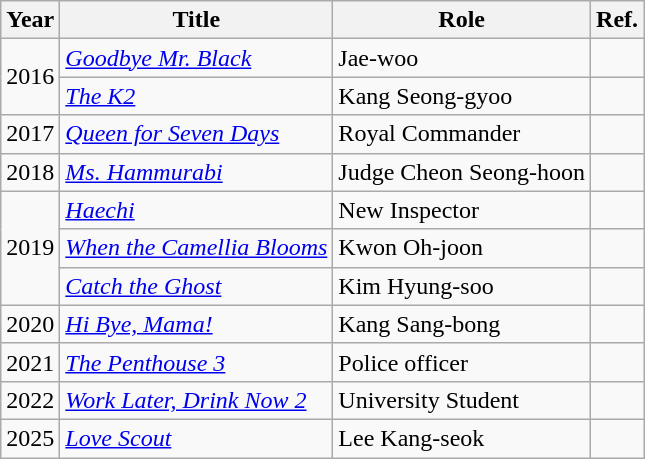<table class="wikitable">
<tr>
<th>Year</th>
<th>Title</th>
<th>Role</th>
<th>Ref.</th>
</tr>
<tr>
<td rowspan=2>2016</td>
<td><em><a href='#'>Goodbye Mr. Black</a></em></td>
<td>Jae-woo</td>
<td></td>
</tr>
<tr>
<td><em><a href='#'>The K2</a></em></td>
<td>Kang Seong-gyoo</td>
<td></td>
</tr>
<tr>
<td>2017</td>
<td><em><a href='#'>Queen for Seven Days</a></em></td>
<td>Royal Commander</td>
<td></td>
</tr>
<tr>
<td>2018</td>
<td><em><a href='#'>Ms. Hammurabi</a></em></td>
<td>Judge Cheon Seong-hoon</td>
<td></td>
</tr>
<tr>
<td rowspan=3>2019</td>
<td><em><a href='#'>Haechi</a></em></td>
<td>New Inspector</td>
<td></td>
</tr>
<tr>
<td><em><a href='#'>When the Camellia Blooms</a></em></td>
<td>Kwon Oh-joon</td>
<td></td>
</tr>
<tr>
<td><em><a href='#'>Catch the Ghost</a></em></td>
<td>Kim Hyung-soo</td>
<td></td>
</tr>
<tr>
<td>2020</td>
<td><em><a href='#'>Hi Bye, Mama!</a></em></td>
<td>Kang Sang-bong</td>
<td></td>
</tr>
<tr>
<td>2021</td>
<td><em><a href='#'>The Penthouse 3</a></em></td>
<td>Police officer</td>
<td></td>
</tr>
<tr>
<td>2022</td>
<td><em><a href='#'>Work Later, Drink Now 2</a></em></td>
<td>University Student</td>
<td></td>
</tr>
<tr>
<td>2025</td>
<td><em><a href='#'>Love Scout</a></em></td>
<td>Lee Kang-seok</td>
<td></td>
</tr>
</table>
